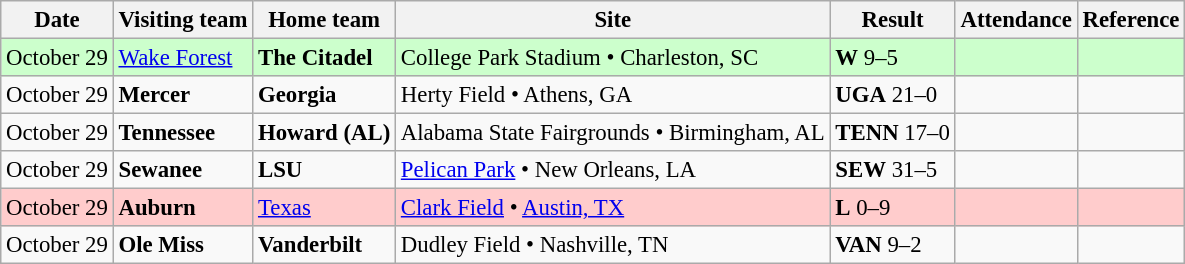<table class="wikitable" style="font-size:95%;">
<tr>
<th>Date</th>
<th>Visiting team</th>
<th>Home team</th>
<th>Site</th>
<th>Result</th>
<th>Attendance</th>
<th class="unsortable">Reference</th>
</tr>
<tr bgcolor=ccffcc>
<td>October 29</td>
<td><a href='#'>Wake Forest</a></td>
<td><strong>The Citadel</strong></td>
<td>College Park Stadium • Charleston, SC</td>
<td><strong>W</strong> 9–5</td>
<td></td>
<td></td>
</tr>
<tr bgcolor=>
<td>October 29</td>
<td><strong>Mercer</strong></td>
<td><strong>Georgia</strong></td>
<td>Herty Field • Athens, GA</td>
<td><strong>UGA</strong> 21–0</td>
<td></td>
<td></td>
</tr>
<tr bgcolor=>
<td>October 29</td>
<td><strong>Tennessee</strong></td>
<td><strong>Howard (AL)</strong></td>
<td>Alabama State Fairgrounds • Birmingham, AL</td>
<td><strong>TENN</strong> 17–0</td>
<td></td>
<td></td>
</tr>
<tr bgcolor=>
<td>October 29</td>
<td><strong>Sewanee</strong></td>
<td><strong>LSU</strong></td>
<td><a href='#'>Pelican Park</a> • New Orleans, LA</td>
<td><strong>SEW</strong> 31–5</td>
<td></td>
<td></td>
</tr>
<tr bgcolor=ffcccc>
<td>October 29</td>
<td><strong>Auburn</strong></td>
<td><a href='#'>Texas</a></td>
<td><a href='#'>Clark Field</a> • <a href='#'>Austin, TX</a></td>
<td><strong>L</strong> 0–9</td>
<td></td>
<td></td>
</tr>
<tr bgcolor=>
<td>October 29</td>
<td><strong>Ole Miss</strong></td>
<td><strong>Vanderbilt</strong></td>
<td>Dudley Field • Nashville, TN</td>
<td><strong>VAN</strong> 9–2</td>
<td></td>
<td></td>
</tr>
</table>
